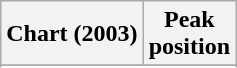<table class="wikitable plainrowheaders sortable" style="text-align:center">
<tr>
<th scope="col">Chart (2003)</th>
<th scope="col">Peak<br>position</th>
</tr>
<tr>
</tr>
<tr>
</tr>
<tr>
</tr>
</table>
